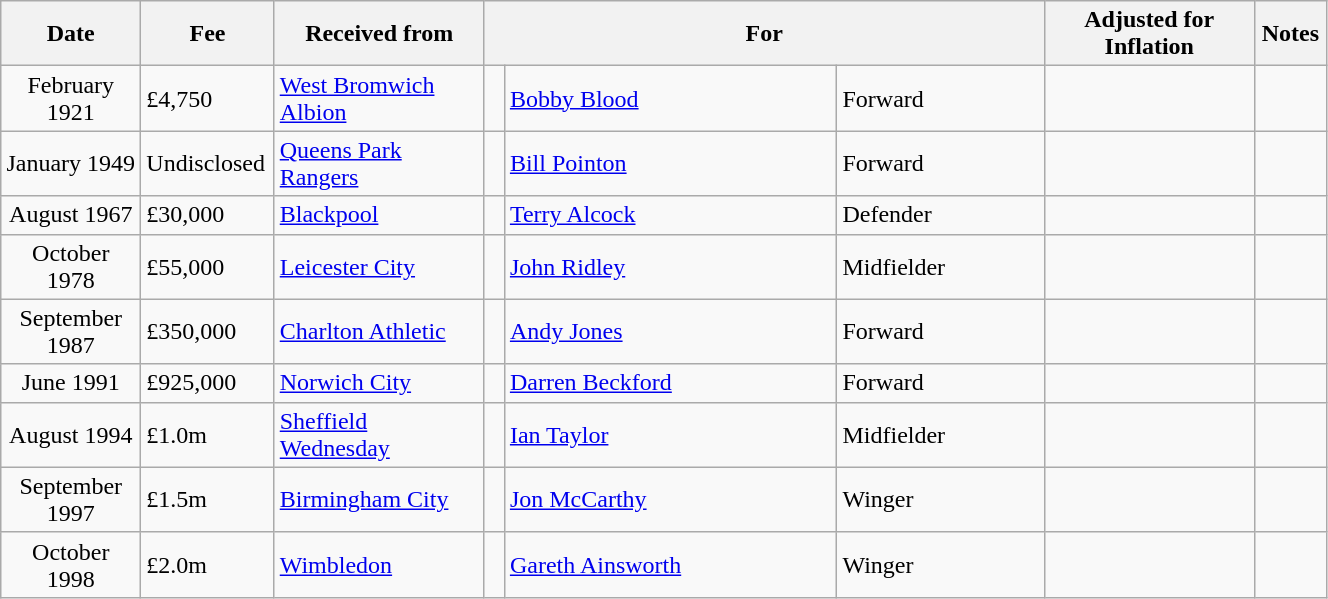<table class="wikitable" width=70%;>
<tr>
<th width=10%>Date</th>
<th width=5%>Fee</th>
<th width=15%>Received from</th>
<th width=40% colspan=3>For</th>
<th width=15%>Adjusted for Inflation</th>
<th width=5%>Notes</th>
</tr>
<tr>
<td align=center>February 1921</td>
<td>£4,750</td>
<td><a href='#'>West Bromwich Albion</a></td>
<td></td>
<td><a href='#'>Bobby Blood</a></td>
<td>Forward</td>
<td align=center></td>
<td></td>
</tr>
<tr>
<td align=center>January 1949</td>
<td>Undisclosed</td>
<td><a href='#'>Queens Park Rangers</a></td>
<td></td>
<td><a href='#'>Bill Pointon</a></td>
<td>Forward</td>
<td></td>
<td></td>
</tr>
<tr>
<td align=center>August 1967</td>
<td>£30,000</td>
<td><a href='#'>Blackpool</a></td>
<td></td>
<td><a href='#'>Terry Alcock</a></td>
<td>Defender</td>
<td align=center></td>
<td></td>
</tr>
<tr>
<td align=center>October 1978</td>
<td>£55,000</td>
<td><a href='#'>Leicester City</a></td>
<td></td>
<td><a href='#'>John Ridley</a></td>
<td>Midfielder</td>
<td align=center></td>
<td></td>
</tr>
<tr>
<td align=center>September 1987</td>
<td>£350,000</td>
<td><a href='#'>Charlton Athletic</a></td>
<td></td>
<td><a href='#'>Andy Jones</a></td>
<td>Forward</td>
<td align=center></td>
<td></td>
</tr>
<tr>
<td align=center>June 1991</td>
<td>£925,000</td>
<td><a href='#'>Norwich City</a></td>
<td></td>
<td><a href='#'>Darren Beckford</a></td>
<td>Forward</td>
<td align=center></td>
<td></td>
</tr>
<tr>
<td align=center>August 1994</td>
<td>£1.0m</td>
<td><a href='#'>Sheffield Wednesday</a></td>
<td></td>
<td><a href='#'>Ian Taylor</a></td>
<td>Midfielder</td>
<td align=center></td>
<td></td>
</tr>
<tr>
<td align=center>September 1997</td>
<td>£1.5m</td>
<td><a href='#'>Birmingham City</a></td>
<td></td>
<td><a href='#'>Jon McCarthy</a></td>
<td>Winger</td>
<td align=center></td>
<td></td>
</tr>
<tr>
<td align=center>October 1998</td>
<td>£2.0m</td>
<td><a href='#'>Wimbledon</a></td>
<td></td>
<td><a href='#'>Gareth Ainsworth</a></td>
<td>Winger</td>
<td align=center></td>
<td></td>
</tr>
</table>
